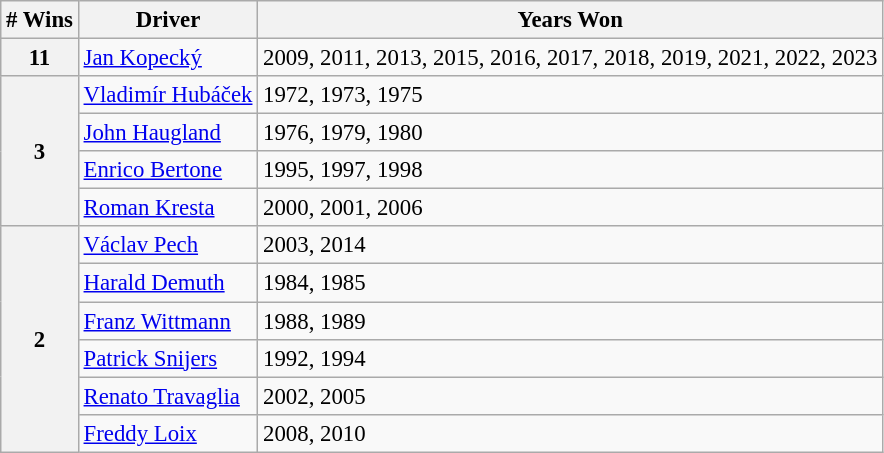<table class="wikitable" style="font-size: 95%;">
<tr>
<th># Wins</th>
<th>Driver</th>
<th>Years Won</th>
</tr>
<tr>
<th>11</th>
<td> <a href='#'>Jan Kopecký</a></td>
<td>2009, 2011, 2013, 2015, 2016, 2017, 2018, 2019, 2021, 2022, 2023</td>
</tr>
<tr>
<th rowspan=4>3</th>
<td> <a href='#'>Vladimír Hubáček</a></td>
<td>1972, 1973, 1975</td>
</tr>
<tr>
<td> <a href='#'>John Haugland</a></td>
<td>1976, 1979, 1980</td>
</tr>
<tr>
<td> <a href='#'>Enrico Bertone</a></td>
<td>1995, 1997, 1998</td>
</tr>
<tr>
<td> <a href='#'>Roman Kresta</a></td>
<td>2000, 2001, 2006</td>
</tr>
<tr>
<th rowspan=6>2</th>
<td> <a href='#'>Václav Pech</a></td>
<td>2003, 2014</td>
</tr>
<tr>
<td> <a href='#'>Harald Demuth</a></td>
<td>1984, 1985</td>
</tr>
<tr>
<td> <a href='#'>Franz Wittmann</a></td>
<td>1988, 1989</td>
</tr>
<tr>
<td> <a href='#'>Patrick Snijers</a></td>
<td>1992, 1994</td>
</tr>
<tr>
<td> <a href='#'>Renato Travaglia</a></td>
<td>2002, 2005</td>
</tr>
<tr>
<td> <a href='#'>Freddy Loix</a></td>
<td>2008, 2010</td>
</tr>
</table>
